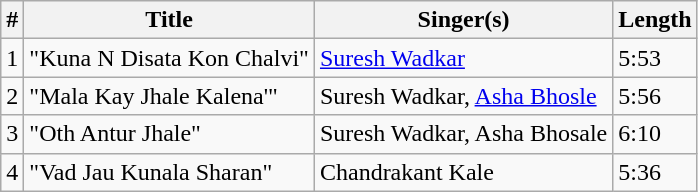<table class="wikitable">
<tr>
<th>#</th>
<th>Title</th>
<th>Singer(s)</th>
<th>Length</th>
</tr>
<tr>
<td>1</td>
<td>"Kuna N Disata Kon Chalvi"</td>
<td><a href='#'>Suresh Wadkar</a></td>
<td>5:53</td>
</tr>
<tr>
<td>2</td>
<td>"Mala Kay Jhale Kalena'"</td>
<td>Suresh Wadkar, <a href='#'>Asha Bhosle</a></td>
<td>5:56</td>
</tr>
<tr>
<td>3</td>
<td>"Oth Antur Jhale"</td>
<td>Suresh Wadkar, Asha Bhosale</td>
<td>6:10</td>
</tr>
<tr>
<td>4</td>
<td>"Vad Jau Kunala Sharan"</td>
<td>Chandrakant Kale</td>
<td>5:36</td>
</tr>
</table>
